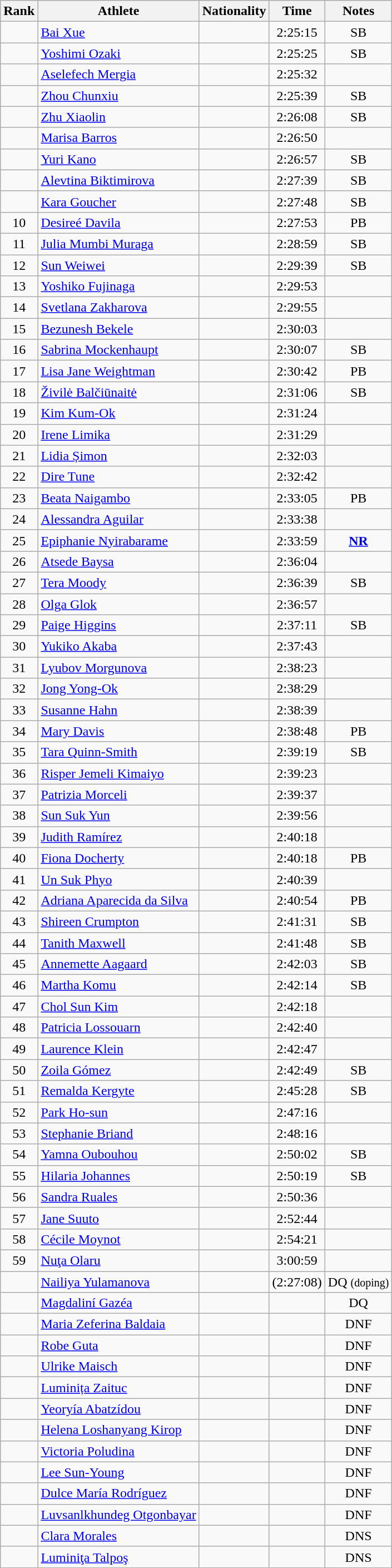<table class="wikitable sortable" style=text-align:center>
<tr>
<th>Rank</th>
<th>Athlete</th>
<th>Nationality</th>
<th>Time</th>
<th>Notes</th>
</tr>
<tr>
<td></td>
<td align=left><a href='#'>Bai Xue</a></td>
<td align=left></td>
<td>2:25:15</td>
<td>SB</td>
</tr>
<tr>
<td></td>
<td align=left><a href='#'>Yoshimi Ozaki</a></td>
<td align=left></td>
<td>2:25:25</td>
<td>SB</td>
</tr>
<tr>
<td></td>
<td align=left><a href='#'>Aselefech Mergia</a></td>
<td align=left></td>
<td>2:25:32</td>
<td></td>
</tr>
<tr>
<td></td>
<td align=left><a href='#'>Zhou Chunxiu</a></td>
<td align=left></td>
<td>2:25:39</td>
<td>SB</td>
</tr>
<tr>
<td></td>
<td align=left><a href='#'>Zhu Xiaolin</a></td>
<td align=left></td>
<td>2:26:08</td>
<td>SB</td>
</tr>
<tr>
<td></td>
<td align=left><a href='#'>Marisa Barros</a></td>
<td align=left></td>
<td>2:26:50</td>
<td></td>
</tr>
<tr>
<td></td>
<td align=left><a href='#'>Yuri Kano</a></td>
<td align=left></td>
<td>2:26:57</td>
<td>SB</td>
</tr>
<tr>
<td></td>
<td align=left><a href='#'>Alevtina Biktimirova</a></td>
<td align=left></td>
<td>2:27:39</td>
<td>SB</td>
</tr>
<tr>
<td></td>
<td align=left><a href='#'>Kara Goucher</a></td>
<td align=left></td>
<td>2:27:48</td>
<td>SB</td>
</tr>
<tr>
<td>10</td>
<td align=left><a href='#'>Desireé Davila</a></td>
<td align=left></td>
<td>2:27:53</td>
<td>PB</td>
</tr>
<tr>
<td>11</td>
<td align=left><a href='#'>Julia Mumbi Muraga</a></td>
<td align=left></td>
<td>2:28:59</td>
<td>SB</td>
</tr>
<tr>
<td>12</td>
<td align=left><a href='#'>Sun Weiwei</a></td>
<td align=left></td>
<td>2:29:39</td>
<td>SB</td>
</tr>
<tr>
<td>13</td>
<td align=left><a href='#'>Yoshiko Fujinaga</a></td>
<td align=left></td>
<td>2:29:53</td>
<td></td>
</tr>
<tr>
<td>14</td>
<td align=left><a href='#'>Svetlana Zakharova</a></td>
<td align=left></td>
<td>2:29:55</td>
<td></td>
</tr>
<tr>
<td>15</td>
<td align=left><a href='#'>Bezunesh Bekele</a></td>
<td align=left></td>
<td>2:30:03</td>
<td></td>
</tr>
<tr>
<td>16</td>
<td align=left><a href='#'>Sabrina Mockenhaupt</a></td>
<td align=left></td>
<td>2:30:07</td>
<td>SB</td>
</tr>
<tr>
<td>17</td>
<td align=left><a href='#'>Lisa Jane Weightman</a></td>
<td align=left></td>
<td>2:30:42</td>
<td>PB</td>
</tr>
<tr>
<td>18</td>
<td align=left><a href='#'>Živilė Balčiūnaitė</a></td>
<td align=left></td>
<td>2:31:06</td>
<td>SB</td>
</tr>
<tr>
<td>19</td>
<td align=left><a href='#'>Kim Kum-Ok</a></td>
<td align=left></td>
<td>2:31:24</td>
<td></td>
</tr>
<tr>
<td>20</td>
<td align=left><a href='#'>Irene Limika</a></td>
<td align=left></td>
<td>2:31:29</td>
<td></td>
</tr>
<tr>
<td>21</td>
<td align=left><a href='#'>Lidia Șimon</a></td>
<td align=left></td>
<td>2:32:03</td>
<td></td>
</tr>
<tr>
<td>22</td>
<td align=left><a href='#'>Dire Tune</a></td>
<td align=left></td>
<td>2:32:42</td>
<td></td>
</tr>
<tr>
<td>23</td>
<td align=left><a href='#'>Beata Naigambo</a></td>
<td align=left></td>
<td>2:33:05</td>
<td>PB</td>
</tr>
<tr>
<td>24</td>
<td align=left><a href='#'>Alessandra Aguilar</a></td>
<td align=left></td>
<td>2:33:38</td>
<td></td>
</tr>
<tr>
<td>25</td>
<td align=left><a href='#'>Epiphanie Nyirabarame</a></td>
<td align=left></td>
<td>2:33:59</td>
<td><strong><a href='#'>NR</a></strong></td>
</tr>
<tr>
<td>26</td>
<td align=left><a href='#'>Atsede Baysa</a></td>
<td align=left></td>
<td>2:36:04</td>
<td></td>
</tr>
<tr>
<td>27</td>
<td align=left><a href='#'>Tera Moody</a></td>
<td align=left></td>
<td>2:36:39</td>
<td>SB</td>
</tr>
<tr>
<td>28</td>
<td align=left><a href='#'>Olga Glok</a></td>
<td align=left></td>
<td>2:36:57</td>
<td></td>
</tr>
<tr>
<td>29</td>
<td align=left><a href='#'>Paige Higgins</a></td>
<td align=left></td>
<td>2:37:11</td>
<td>SB</td>
</tr>
<tr>
<td>30</td>
<td align=left><a href='#'>Yukiko Akaba</a></td>
<td align=left></td>
<td>2:37:43</td>
<td></td>
</tr>
<tr>
<td>31</td>
<td align=left><a href='#'>Lyubov Morgunova</a></td>
<td align=left></td>
<td>2:38:23</td>
<td></td>
</tr>
<tr>
<td>32</td>
<td align=left><a href='#'>Jong Yong-Ok</a></td>
<td align=left></td>
<td>2:38:29</td>
<td></td>
</tr>
<tr>
<td>33</td>
<td align=left><a href='#'>Susanne Hahn</a></td>
<td align=left></td>
<td>2:38:39</td>
<td></td>
</tr>
<tr>
<td>34</td>
<td align=left><a href='#'>Mary Davis</a></td>
<td align=left></td>
<td>2:38:48</td>
<td>PB</td>
</tr>
<tr>
<td>35</td>
<td align=left><a href='#'>Tara Quinn-Smith</a></td>
<td align=left></td>
<td>2:39:19</td>
<td>SB</td>
</tr>
<tr>
<td>36</td>
<td align=left><a href='#'>Risper Jemeli Kimaiyo</a></td>
<td align=left></td>
<td>2:39:23</td>
<td></td>
</tr>
<tr>
<td>37</td>
<td align=left><a href='#'>Patrizia Morceli</a></td>
<td align=left></td>
<td>2:39:37</td>
<td></td>
</tr>
<tr>
<td>38</td>
<td align=left><a href='#'>Sun Suk Yun</a></td>
<td align=left></td>
<td>2:39:56</td>
<td></td>
</tr>
<tr>
<td>39</td>
<td align=left><a href='#'>Judith Ramírez</a></td>
<td align=left></td>
<td>2:40:18</td>
<td></td>
</tr>
<tr>
<td>40</td>
<td align=left><a href='#'>Fiona Docherty</a></td>
<td align=left></td>
<td>2:40:18</td>
<td>PB</td>
</tr>
<tr>
<td>41</td>
<td align=left><a href='#'>Un Suk Phyo</a></td>
<td align=left></td>
<td>2:40:39</td>
<td></td>
</tr>
<tr>
<td>42</td>
<td align=left><a href='#'>Adriana Aparecida da Silva</a></td>
<td align=left></td>
<td>2:40:54</td>
<td>PB</td>
</tr>
<tr>
<td>43</td>
<td align=left><a href='#'>Shireen Crumpton</a></td>
<td align=left></td>
<td>2:41:31</td>
<td>SB</td>
</tr>
<tr>
<td>44</td>
<td align=left><a href='#'>Tanith Maxwell</a></td>
<td align=left></td>
<td>2:41:48</td>
<td>SB</td>
</tr>
<tr>
<td>45</td>
<td align=left><a href='#'>Annemette Aagaard</a></td>
<td align=left></td>
<td>2:42:03</td>
<td>SB</td>
</tr>
<tr>
<td>46</td>
<td align=left><a href='#'>Martha Komu</a></td>
<td align=left></td>
<td>2:42:14</td>
<td>SB</td>
</tr>
<tr>
<td>47</td>
<td align=left><a href='#'>Chol Sun Kim</a></td>
<td align=left></td>
<td>2:42:18</td>
<td></td>
</tr>
<tr>
<td>48</td>
<td align=left><a href='#'>Patricia Lossouarn</a></td>
<td align=left></td>
<td>2:42:40</td>
<td></td>
</tr>
<tr>
<td>49</td>
<td align=left><a href='#'>Laurence Klein</a></td>
<td align=left></td>
<td>2:42:47</td>
<td></td>
</tr>
<tr>
<td>50</td>
<td align=left><a href='#'>Zoila Gómez</a></td>
<td align=left></td>
<td>2:42:49</td>
<td>SB</td>
</tr>
<tr>
<td>51</td>
<td align=left><a href='#'>Remalda Kergyte</a></td>
<td align=left></td>
<td>2:45:28</td>
<td>SB</td>
</tr>
<tr>
<td>52</td>
<td align=left><a href='#'>Park Ho-sun</a></td>
<td align=left></td>
<td>2:47:16</td>
<td></td>
</tr>
<tr>
<td>53</td>
<td align=left><a href='#'>Stephanie Briand</a></td>
<td align=left></td>
<td>2:48:16</td>
<td></td>
</tr>
<tr>
<td>54</td>
<td align=left><a href='#'>Yamna Oubouhou</a></td>
<td align=left></td>
<td>2:50:02</td>
<td>SB</td>
</tr>
<tr>
<td>55</td>
<td align=left><a href='#'>Hilaria Johannes</a></td>
<td align=left></td>
<td>2:50:19</td>
<td>SB</td>
</tr>
<tr>
<td>56</td>
<td align=left><a href='#'>Sandra Ruales</a></td>
<td align=left></td>
<td>2:50:36</td>
<td></td>
</tr>
<tr>
<td>57</td>
<td align=left><a href='#'>Jane Suuto</a></td>
<td align=left></td>
<td>2:52:44</td>
<td></td>
</tr>
<tr>
<td>58</td>
<td align=left><a href='#'>Cécile Moynot</a></td>
<td align=left></td>
<td>2:54:21</td>
<td></td>
</tr>
<tr>
<td>59</td>
<td align=left><a href='#'>Nuţa Olaru</a></td>
<td align=left></td>
<td>3:00:59</td>
<td></td>
</tr>
<tr>
<td></td>
<td align=left><a href='#'>Nailiya Yulamanova</a></td>
<td align=left></td>
<td> (2:27:08)</td>
<td>DQ <small>(doping)</small></td>
</tr>
<tr>
<td></td>
<td align=left><a href='#'>Magdaliní Gazéa</a></td>
<td align=left></td>
<td></td>
<td>DQ </td>
</tr>
<tr>
<td></td>
<td align=left><a href='#'>Maria Zeferina Baldaia</a></td>
<td align=left></td>
<td></td>
<td>DNF</td>
</tr>
<tr>
<td></td>
<td align=left><a href='#'>Robe Guta</a></td>
<td align=left></td>
<td></td>
<td>DNF</td>
</tr>
<tr>
<td></td>
<td align=left><a href='#'>Ulrike Maisch</a></td>
<td align=left></td>
<td></td>
<td>DNF</td>
</tr>
<tr>
<td></td>
<td align=left><a href='#'>Luminița Zaituc</a></td>
<td align=left></td>
<td></td>
<td>DNF</td>
</tr>
<tr>
<td></td>
<td align=left><a href='#'>Yeoryía Abatzídou</a></td>
<td align=left></td>
<td></td>
<td>DNF</td>
</tr>
<tr>
<td></td>
<td align=left><a href='#'>Helena Loshanyang Kirop</a></td>
<td align=left></td>
<td></td>
<td>DNF</td>
</tr>
<tr>
<td></td>
<td align=left><a href='#'>Victoria Poludina</a></td>
<td align=left></td>
<td></td>
<td>DNF</td>
</tr>
<tr>
<td></td>
<td align=left><a href='#'>Lee Sun-Young</a></td>
<td align=left></td>
<td></td>
<td>DNF</td>
</tr>
<tr>
<td></td>
<td align=left><a href='#'>Dulce María Rodríguez</a></td>
<td align=left></td>
<td></td>
<td>DNF</td>
</tr>
<tr>
<td></td>
<td align=left><a href='#'>Luvsanlkhundeg Otgonbayar</a></td>
<td align=left></td>
<td></td>
<td>DNF</td>
</tr>
<tr>
<td></td>
<td align=left><a href='#'>Clara Morales</a></td>
<td align=left></td>
<td></td>
<td>DNS</td>
</tr>
<tr>
<td></td>
<td align=left><a href='#'>Luminiţa Talpoş</a></td>
<td align=left></td>
<td></td>
<td>DNS</td>
</tr>
</table>
